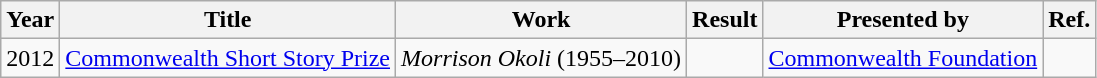<table class="wikitable">
<tr>
<th>Year</th>
<th>Title</th>
<th>Work</th>
<th>Result</th>
<th>Presented by</th>
<th><abbr>Ref.</abbr></th>
</tr>
<tr>
<td>2012</td>
<td><a href='#'>Commonwealth Short Story Prize</a></td>
<td><em>Morrison Okoli</em> (1955–2010)</td>
<td></td>
<td><a href='#'>Commonwealth Foundation</a></td>
<td></td>
</tr>
</table>
